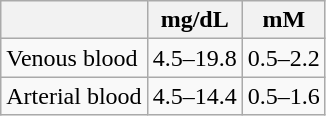<table class="wikitable">
<tr>
<th></th>
<th>mg/dL</th>
<th>mM</th>
</tr>
<tr>
<td>Venous blood</td>
<td>4.5–19.8</td>
<td>0.5–2.2</td>
</tr>
<tr>
<td>Arterial blood</td>
<td>4.5–14.4</td>
<td>0.5–1.6</td>
</tr>
</table>
